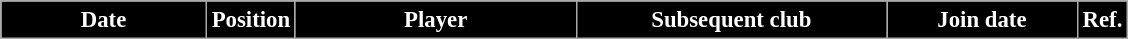<table class="wikitable" style="text-align:center;font-size:95%">
<tr>
<th style="background:black;color:#FFFFFF;width:130px">Date</th>
<th style="background:black;color:#FFFFFF;width:50px">Position</th>
<th style="background:black;color:#FFFFFF;width:180px">Player</th>
<th style="background:black;color:#FFFFFF;width:200px">Subsequent club</th>
<th style="background:black;color:#FFFFFF;width:120px">Join date</th>
<th style="background:black;color:#FFFFFF;width:25px">Ref.</th>
</tr>
</table>
